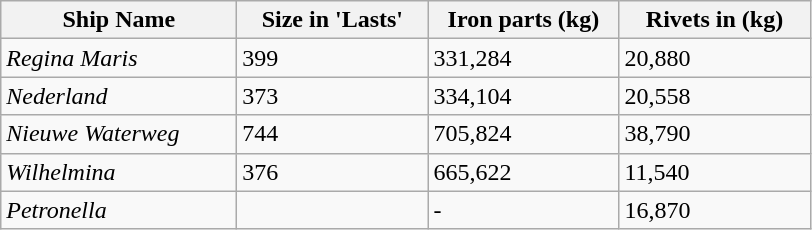<table class="wikitable">
<tr>
<th width="150">Ship Name</th>
<th width="120">Size in 'Lasts'</th>
<th width="120">Iron parts (kg)</th>
<th width="120">Rivets in (kg)</th>
</tr>
<tr>
<td><em>Regina Maris</em></td>
<td>399</td>
<td>331,284</td>
<td>20,880</td>
</tr>
<tr>
<td><em>Nederland</em></td>
<td>373</td>
<td>334,104</td>
<td>20,558</td>
</tr>
<tr>
<td><em>Nieuwe Waterweg</em></td>
<td>744</td>
<td>705,824</td>
<td>38,790</td>
</tr>
<tr>
<td><em>Wilhelmina</em></td>
<td>376</td>
<td>665,622</td>
<td>11,540</td>
</tr>
<tr>
<td><em>Petronella</em></td>
<td></td>
<td>-</td>
<td>16,870</td>
</tr>
</table>
